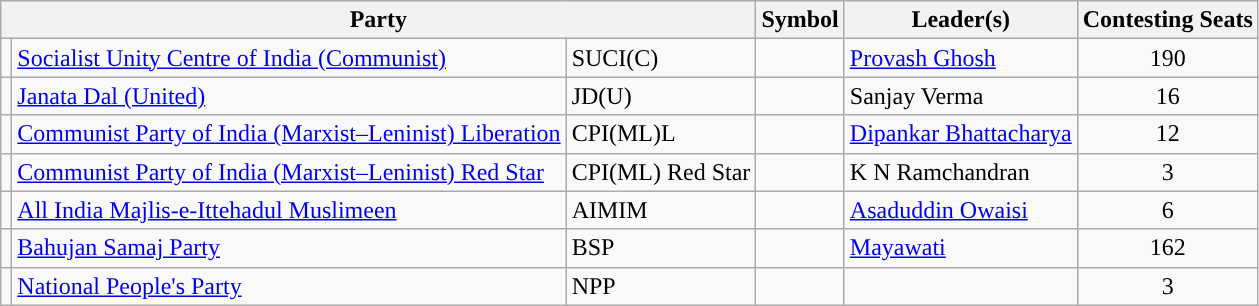<table class="wikitable">
<tr>
<th colspan="3">Party</th>
<th>Symbol</th>
<th>Leader(s)</th>
<th>Contesting Seats</th>
</tr>
<tr>
<td></td>
<td><a href='#'>Socialist Unity Centre of India (Communist)</a></td>
<td>SUCI(C)</td>
<td></td>
<td><a href='#'>Provash Ghosh</a></td>
<td style="text-align:center">190</td>
</tr>
<tr>
<td></td>
<td><a href='#'>Janata Dal (United)</a></td>
<td>JD(U)</td>
<td></td>
<td>Sanjay Verma</td>
<td style="text-align:center">16</td>
</tr>
<tr>
<td></td>
<td><a href='#'>Communist Party of India (Marxist–Leninist) Liberation</a></td>
<td>CPI(ML)L</td>
<td></td>
<td><a href='#'>Dipankar Bhattacharya</a></td>
<td style="text-align:center">12</td>
</tr>
<tr>
<td></td>
<td><a href='#'>Communist Party of India (Marxist–Leninist) Red Star</a></td>
<td>CPI(ML) Red Star</td>
<td></td>
<td>K N Ramchandran</td>
<td style="text-align:center">3</td>
</tr>
<tr>
<td></td>
<td><a href='#'>All India Majlis-e-Ittehadul Muslimeen</a></td>
<td>AIMIM</td>
<td></td>
<td><a href='#'>Asaduddin Owaisi</a></td>
<td style="text-align:center">6</td>
</tr>
<tr>
<td></td>
<td><a href='#'>Bahujan Samaj Party</a></td>
<td>BSP</td>
<td></td>
<td><a href='#'>Mayawati</a></td>
<td style="text-align:center">162</td>
</tr>
<tr>
<td></td>
<td><a href='#'>National People's Party</a></td>
<td>NPP</td>
<td></td>
<td></td>
<td style="text-align:center">3</td>
</tr>
</table>
